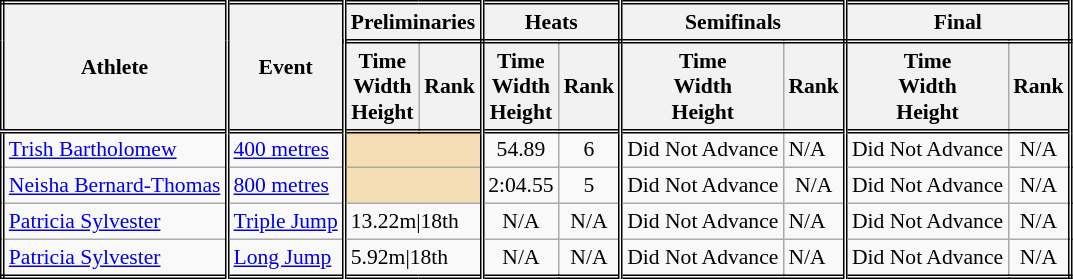<table class=wikitable style="font-size:90%; border: double;">
<tr>
<th rowspan="2" style="border-right:double">Athlete</th>
<th rowspan="2" style="border-right:double">Event</th>
<th colspan="2" style="border-right:double; border-bottom:double;">Preliminaries</th>
<th colspan="2" style="border-right:double; border-bottom:double;">Heats</th>
<th colspan="2" style="border-right:double; border-bottom:double;">Semifinals</th>
<th colspan="2" style="border-right:double; border-bottom:double;">Final</th>
</tr>
<tr>
<th>Time<br>Width<br>Height</th>
<th style="border-right:double">Rank</th>
<th>Time<br>Width<br>Height</th>
<th style="border-right:double">Rank</th>
<th>Time<br>Width<br>Height</th>
<th style="border-right:double">Rank</th>
<th>Time<br>Width<br>Height</th>
<th style="border-right:double">Rank</th>
</tr>
<tr style="border-top: double;">
<td style="border-right:double"><a href='#'>Trish Bartholomew</a></td>
<td style="border-right:double"><a href='#'>400 metres</a></td>
<td colspan="2" style="border-right:double; background:wheat;"></td>
<td align=center>54.89</td>
<td style="border-right:double; text-align:center;">6</td>
<td align=center>Did Not Advance</td>
<td style="border-right:double">N/A</td>
<td align=center>Did Not Advance</td>
<td align=center>N/A</td>
</tr>
<tr>
<td style="border-right:double"><a href='#'>Neisha Bernard-Thomas</a></td>
<td style="border-right:double"><a href='#'>800 metres</a></td>
<td colspan="2" style="border-right:double; background:wheat;"></td>
<td align=center>2:04.55</td>
<td style="border-right:double; text-align:center;">5</td>
<td align=center>Did Not Advance</td>
<td style="border-right:double; text-align:center;">N/A</td>
<td align=center>Did Not Advance</td>
<td align=center>N/A</td>
</tr>
<tr>
<td style="border-right:double"><a href='#'>Patricia Sylvester</a></td>
<td style="border-right:double"><a href='#'>Triple Jump</a></td>
<td style="border-right:double" colspan= 2 bgcolor=>13.22m|18th</td>
<td align=center>N/A</td>
<td style="border-right:double; text-align:center;">N/A</td>
<td align=center>Did Not Advance</td>
<td style="border-right:double">N/A</td>
<td align=center>Did Not Advance</td>
<td align=center>N/A</td>
</tr>
<tr>
<td style="border-right:double"><a href='#'>Patricia Sylvester</a></td>
<td style="border-right:double"><a href='#'>Long Jump</a></td>
<td style="border-right:double" colspan= 2 bgcolor=>5.92m|18th</td>
<td align=center>N/A</td>
<td style="border-right:double; text-align:center;">N/A</td>
<td align=center>Did Not Advance</td>
<td style="border-right:double">N/A</td>
<td align=center>Did Not Advance</td>
<td align=center>N/A</td>
</tr>
</table>
